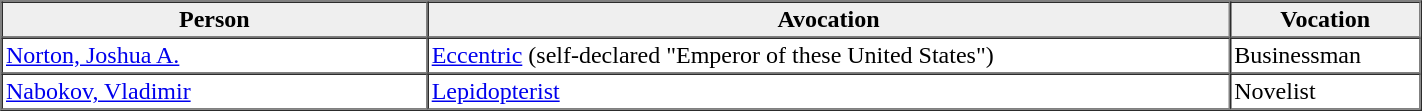<table border=1 cellpadding=2 cellspacing=0 width=75%>
<tr style="background:#efefef">
<th width=30%>Person</th>
<th>Avocation</th>
<th>Vocation</th>
</tr>
<tr>
<td><a href='#'>Norton, Joshua A.</a></td>
<td><a href='#'>Eccentric</a> (self-declared "Emperor of these United States")</td>
<td>Businessman</td>
</tr>
<tr>
<td><a href='#'>Nabokov, Vladimir</a></td>
<td><a href='#'>Lepidopterist</a></td>
<td>Novelist</td>
</tr>
</table>
